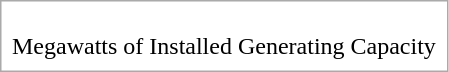<table style="border:solid 1px #aaa;" cellpadding="7" cellspacing="0">
<tr>
<td></td>
</tr>
<tr>
<td>Megawatts of Installed Generating Capacity</td>
</tr>
</table>
